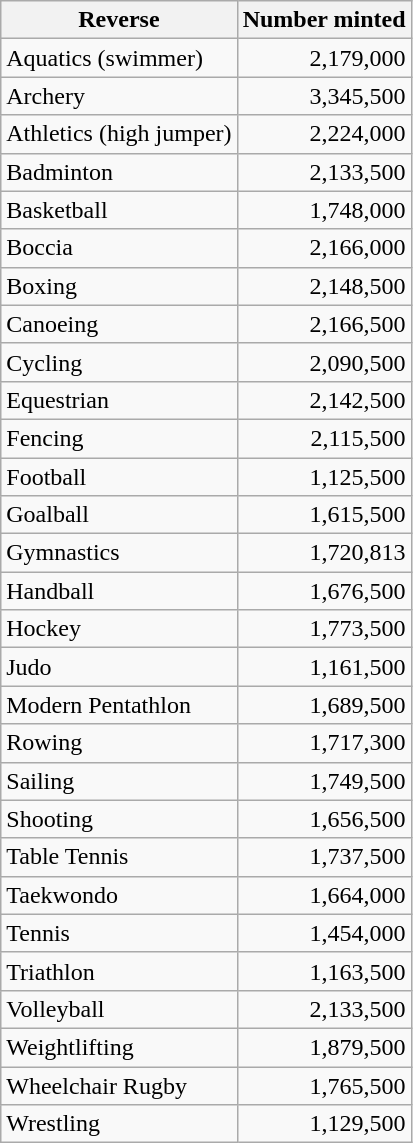<table class="wikitable sortable" style="text-align: right;">
<tr>
<th>Reverse</th>
<th>Number minted</th>
</tr>
<tr>
<td style="text-align: left;">Aquatics (swimmer)</td>
<td>2,179,000</td>
</tr>
<tr>
<td style="text-align: left;">Archery</td>
<td>3,345,500</td>
</tr>
<tr>
<td style="text-align: left;">Athletics (high jumper)</td>
<td>2,224,000</td>
</tr>
<tr>
<td style="text-align: left;">Badminton</td>
<td>2,133,500</td>
</tr>
<tr>
<td style="text-align: left;">Basketball</td>
<td>1,748,000</td>
</tr>
<tr>
<td style="text-align: left;">Boccia</td>
<td>2,166,000</td>
</tr>
<tr>
<td style="text-align: left;">Boxing</td>
<td>2,148,500</td>
</tr>
<tr>
<td style="text-align: left;">Canoeing</td>
<td>2,166,500</td>
</tr>
<tr>
<td style="text-align: left;">Cycling</td>
<td>2,090,500</td>
</tr>
<tr>
<td style="text-align: left;">Equestrian</td>
<td>2,142,500</td>
</tr>
<tr>
<td style="text-align: left;">Fencing</td>
<td>2,115,500</td>
</tr>
<tr>
<td style="text-align: left;">Football</td>
<td>1,125,500</td>
</tr>
<tr>
<td style="text-align: left;">Goalball</td>
<td>1,615,500</td>
</tr>
<tr>
<td style="text-align: left;">Gymnastics</td>
<td>1,720,813</td>
</tr>
<tr>
<td style="text-align: left;">Handball</td>
<td>1,676,500</td>
</tr>
<tr>
<td style="text-align: left;">Hockey</td>
<td>1,773,500</td>
</tr>
<tr>
<td style="text-align: left;">Judo</td>
<td>1,161,500</td>
</tr>
<tr>
<td style="text-align: left;">Modern Pentathlon</td>
<td>1,689,500</td>
</tr>
<tr>
<td style="text-align: left;">Rowing</td>
<td>1,717,300</td>
</tr>
<tr>
<td style="text-align: left;">Sailing</td>
<td>1,749,500</td>
</tr>
<tr>
<td style="text-align: left;">Shooting</td>
<td>1,656,500</td>
</tr>
<tr>
<td style="text-align: left;">Table Tennis</td>
<td>1,737,500</td>
</tr>
<tr>
<td style="text-align: left;">Taekwondo</td>
<td>1,664,000</td>
</tr>
<tr>
<td style="text-align: left;">Tennis</td>
<td>1,454,000</td>
</tr>
<tr>
<td style="text-align: left;">Triathlon</td>
<td>1,163,500</td>
</tr>
<tr>
<td style="text-align: left;">Volleyball</td>
<td>2,133,500</td>
</tr>
<tr>
<td style="text-align: left;">Weightlifting</td>
<td>1,879,500</td>
</tr>
<tr>
<td style="text-align: left;">Wheelchair Rugby</td>
<td>1,765,500</td>
</tr>
<tr>
<td style="text-align: left;">Wrestling</td>
<td>1,129,500</td>
</tr>
</table>
